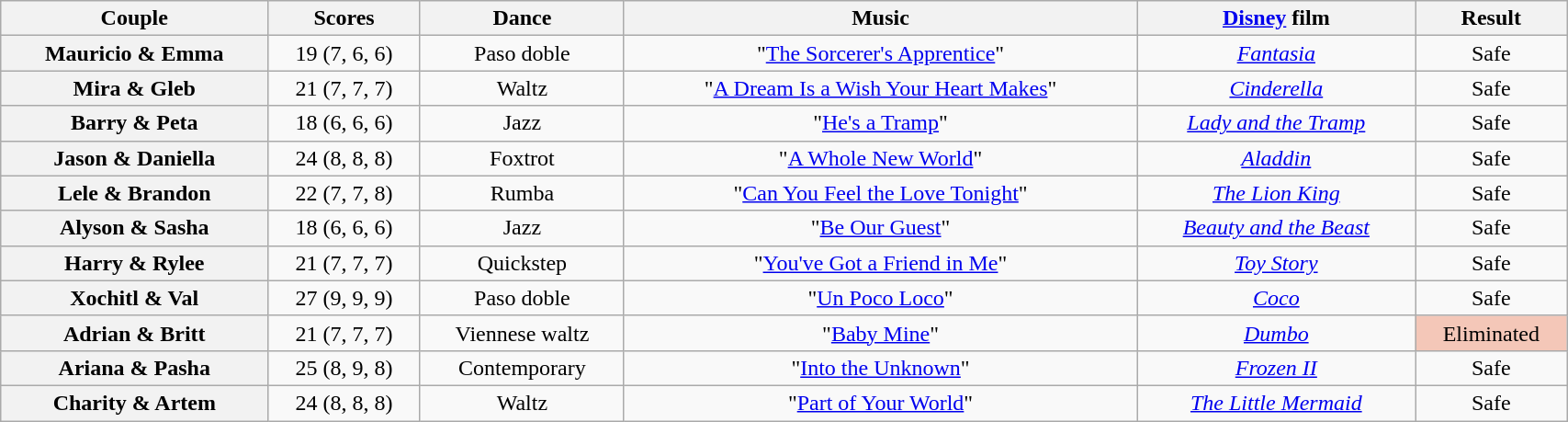<table class="wikitable sortable" style="text-align:center; width: 90%">
<tr>
<th scope="col">Couple</th>
<th scope="col">Scores</th>
<th scope="col" class="unsortable">Dance</th>
<th class="unsortable" scope="col">Music</th>
<th scope="col" class="unsortable"><a href='#'>Disney</a> film</th>
<th class="unsortable" scope="col">Result</th>
</tr>
<tr>
<th scope="row">Mauricio & Emma</th>
<td>19 (7, 6, 6)</td>
<td>Paso doble</td>
<td>"<a href='#'>The Sorcerer's Apprentice</a>"</td>
<td><em><a href='#'>Fantasia</a></em></td>
<td>Safe</td>
</tr>
<tr>
<th scope="row">Mira & Gleb</th>
<td>21 (7, 7, 7)</td>
<td>Waltz</td>
<td>"<a href='#'>A Dream Is a Wish Your Heart Makes</a>"</td>
<td><em><a href='#'>Cinderella</a></em></td>
<td>Safe</td>
</tr>
<tr>
<th scope="row">Barry & Peta</th>
<td>18 (6, 6, 6)</td>
<td>Jazz</td>
<td>"<a href='#'>He's a Tramp</a>"</td>
<td><em><a href='#'>Lady and the Tramp</a></em></td>
<td>Safe</td>
</tr>
<tr>
<th scope="row">Jason & Daniella</th>
<td>24 (8, 8, 8)</td>
<td>Foxtrot</td>
<td>"<a href='#'>A Whole New World</a>"</td>
<td><em><a href='#'>Aladdin</a></em></td>
<td>Safe</td>
</tr>
<tr>
<th scope="row">Lele & Brandon</th>
<td>22 (7, 7, 8)</td>
<td>Rumba</td>
<td>"<a href='#'>Can You Feel the Love Tonight</a>"</td>
<td><em><a href='#'>The Lion King</a></em></td>
<td>Safe</td>
</tr>
<tr>
<th scope="row">Alyson & Sasha</th>
<td>18 (6, 6, 6)</td>
<td>Jazz</td>
<td>"<a href='#'>Be Our Guest</a>"</td>
<td><em><a href='#'>Beauty and the Beast</a></em></td>
<td>Safe</td>
</tr>
<tr>
<th scope="row">Harry & Rylee</th>
<td>21 (7, 7, 7)</td>
<td>Quickstep</td>
<td>"<a href='#'>You've Got a Friend in Me</a>"</td>
<td><em><a href='#'>Toy Story</a></em></td>
<td>Safe</td>
</tr>
<tr>
<th scope="row">Xochitl & Val</th>
<td>27 (9, 9, 9)</td>
<td>Paso doble</td>
<td>"<a href='#'>Un Poco Loco</a>"</td>
<td><em><a href='#'>Coco</a></em></td>
<td>Safe</td>
</tr>
<tr>
<th scope="row">Adrian & Britt</th>
<td>21 (7, 7, 7)</td>
<td>Viennese waltz</td>
<td>"<a href='#'>Baby Mine</a>"</td>
<td><em><a href='#'>Dumbo</a></em></td>
<td bgcolor="f4c7b8">Eliminated</td>
</tr>
<tr>
<th scope="row">Ariana & Pasha</th>
<td>25 (8, 9, 8)</td>
<td>Contemporary</td>
<td>"<a href='#'>Into the Unknown</a>"</td>
<td><em><a href='#'>Frozen II</a></em></td>
<td>Safe</td>
</tr>
<tr>
<th scope="row">Charity & Artem</th>
<td>24 (8, 8, 8)</td>
<td>Waltz</td>
<td>"<a href='#'>Part of Your World</a>"</td>
<td><em><a href='#'>The Little Mermaid</a></em></td>
<td>Safe</td>
</tr>
</table>
